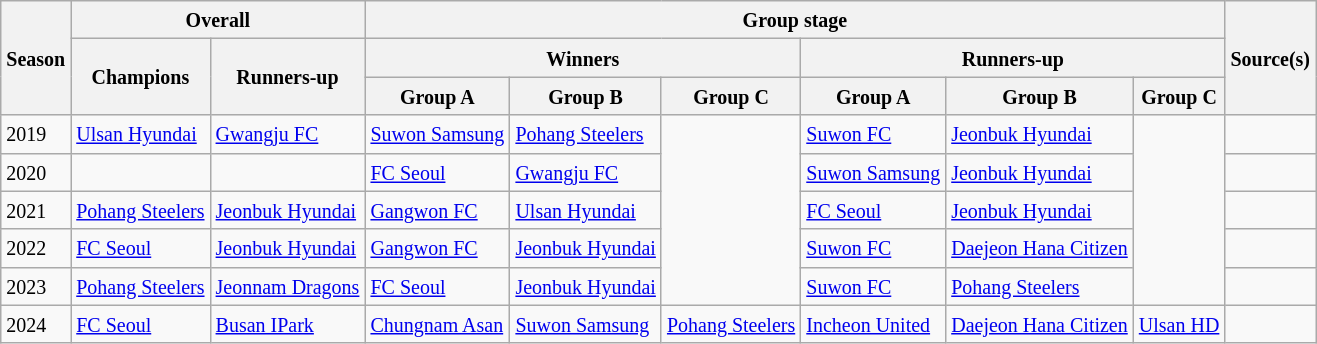<table class="wikitable defaultcenter">
<tr>
<th rowspan="3"><small>Season</small></th>
<th colspan="2"><small>Overall</small></th>
<th colspan="6"><small>Group stage</small></th>
<th rowspan="3"><small>Source(s)</small></th>
</tr>
<tr>
<th rowspan="2"><small>Champions</small></th>
<th rowspan="2"><small>Runners-up</small></th>
<th colspan="3"><small>Winners</small></th>
<th colspan="3"><small>Runners-up</small></th>
</tr>
<tr>
<th><small>Group A</small></th>
<th><small>Group B</small></th>
<th><small>Group C</small></th>
<th><small>Group A</small></th>
<th><small>Group B</small></th>
<th><small>Group C</small></th>
</tr>
<tr>
<td><small>2019</small></td>
<td><a href='#'><small>Ulsan Hyundai</small></a></td>
<td><a href='#'><small>Gwangju FC</small></a></td>
<td><a href='#'><small>Suwon Samsung</small></a></td>
<td><a href='#'><small>Pohang Steelers</small></a></td>
<td rowspan="5"></td>
<td><small><a href='#'>Suwon FC</a></small></td>
<td><a href='#'><small>Jeonbuk Hyundai</small></a></td>
<td rowspan="5"></td>
<td><small></small></td>
</tr>
<tr>
<td><small>2020</small></td>
<td></td>
<td></td>
<td><a href='#'><small>FC Seoul</small></a></td>
<td><a href='#'><small>Gwangju FC</small></a></td>
<td><a href='#'><small>Suwon Samsung</small></a></td>
<td><a href='#'><small>Jeonbuk Hyundai</small></a></td>
<td><small></small></td>
</tr>
<tr>
<td><small>2021</small></td>
<td><a href='#'><small>Pohang Steelers</small></a></td>
<td><a href='#'><small>Jeonbuk Hyundai</small></a></td>
<td><small><a href='#'>Gangwon FC</a></small></td>
<td><a href='#'><small>Ulsan Hyundai</small></a></td>
<td><a href='#'><small>FC Seoul</small></a></td>
<td><a href='#'><small>Jeonbuk Hyundai</small></a></td>
<td><small></small></td>
</tr>
<tr>
<td><small>2022</small></td>
<td><a href='#'><small>FC Seoul</small></a></td>
<td><a href='#'><small>Jeonbuk Hyundai</small></a></td>
<td><small><a href='#'>Gangwon FC</a></small></td>
<td><a href='#'><small>Jeonbuk Hyundai</small></a></td>
<td><small><a href='#'>Suwon FC</a></small></td>
<td><small><a href='#'>Daejeon Hana Citizen</a></small></td>
<td><small></small></td>
</tr>
<tr>
<td><small>2023</small></td>
<td><a href='#'><small>Pohang Steelers</small></a></td>
<td><a href='#'><small>Jeonnam Dragons</small></a></td>
<td><a href='#'><small>FC Seoul</small></a></td>
<td><a href='#'><small>Jeonbuk Hyundai</small></a></td>
<td><small><a href='#'>Suwon FC</a></small></td>
<td><a href='#'><small>Pohang Steelers</small></a></td>
<td></td>
</tr>
<tr>
<td><small>2024</small></td>
<td><a href='#'><small>FC Seoul</small></a></td>
<td><small><a href='#'>Busan IPark</a></small></td>
<td><small><a href='#'>Chungnam Asan</a></small></td>
<td><small><a href='#'>Suwon Samsung</a></small></td>
<td><small><a href='#'>Pohang Steelers</a></small></td>
<td><small><a href='#'>Incheon United</a></small></td>
<td><small><a href='#'>Daejeon Hana Citizen</a></small></td>
<td><small><a href='#'>Ulsan HD</a></small></td>
<td><small></small></td>
</tr>
</table>
